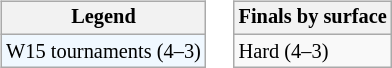<table>
<tr valign=top>
<td><br><table class="wikitable" style="font-size:85%">
<tr>
<th>Legend</th>
</tr>
<tr style="background:#f0f8ff;">
<td>W15 tournaments (4–3)</td>
</tr>
</table>
</td>
<td><br><table class="wikitable" style="font-size:85%">
<tr>
<th>Finals by surface</th>
</tr>
<tr>
<td>Hard (4–3)</td>
</tr>
</table>
</td>
</tr>
</table>
